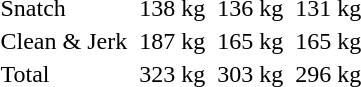<table>
<tr>
<td>Snatch</td>
<td></td>
<td>138 kg</td>
<td></td>
<td>136 kg</td>
<td></td>
<td>131 kg</td>
</tr>
<tr>
<td>Clean & Jerk</td>
<td></td>
<td>187 kg</td>
<td></td>
<td>165 kg</td>
<td></td>
<td>165 kg</td>
</tr>
<tr>
<td>Total</td>
<td></td>
<td>323 kg</td>
<td></td>
<td>303 kg</td>
<td></td>
<td>296 kg</td>
</tr>
</table>
